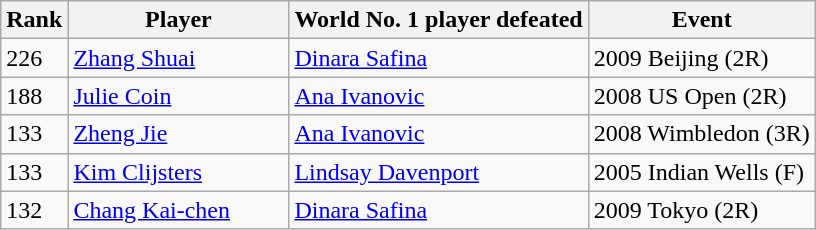<table class="wikitable">
<tr>
<th>Rank</th>
<th style="width:140px;">Player</th>
<th>World No. 1 player defeated</th>
<th>Event</th>
</tr>
<tr>
<td>226</td>
<td> <a href='#'>Zhang Shuai</a></td>
<td> <a href='#'>Dinara Safina</a></td>
<td>2009 Beijing (2R)</td>
</tr>
<tr>
<td>188</td>
<td> <a href='#'>Julie Coin</a></td>
<td> <a href='#'>Ana Ivanovic</a></td>
<td>2008 US Open (2R)</td>
</tr>
<tr>
<td>133</td>
<td> <a href='#'>Zheng Jie</a></td>
<td> <a href='#'>Ana Ivanovic</a></td>
<td>2008 Wimbledon (3R)</td>
</tr>
<tr>
<td>133</td>
<td> <a href='#'>Kim Clijsters</a></td>
<td> <a href='#'>Lindsay Davenport</a></td>
<td>2005 Indian Wells (F)</td>
</tr>
<tr>
<td>132</td>
<td style="white-space: nowrap;"> <a href='#'>Chang Kai-chen</a></td>
<td> <a href='#'>Dinara Safina</a></td>
<td>2009 Tokyo (2R)</td>
</tr>
</table>
